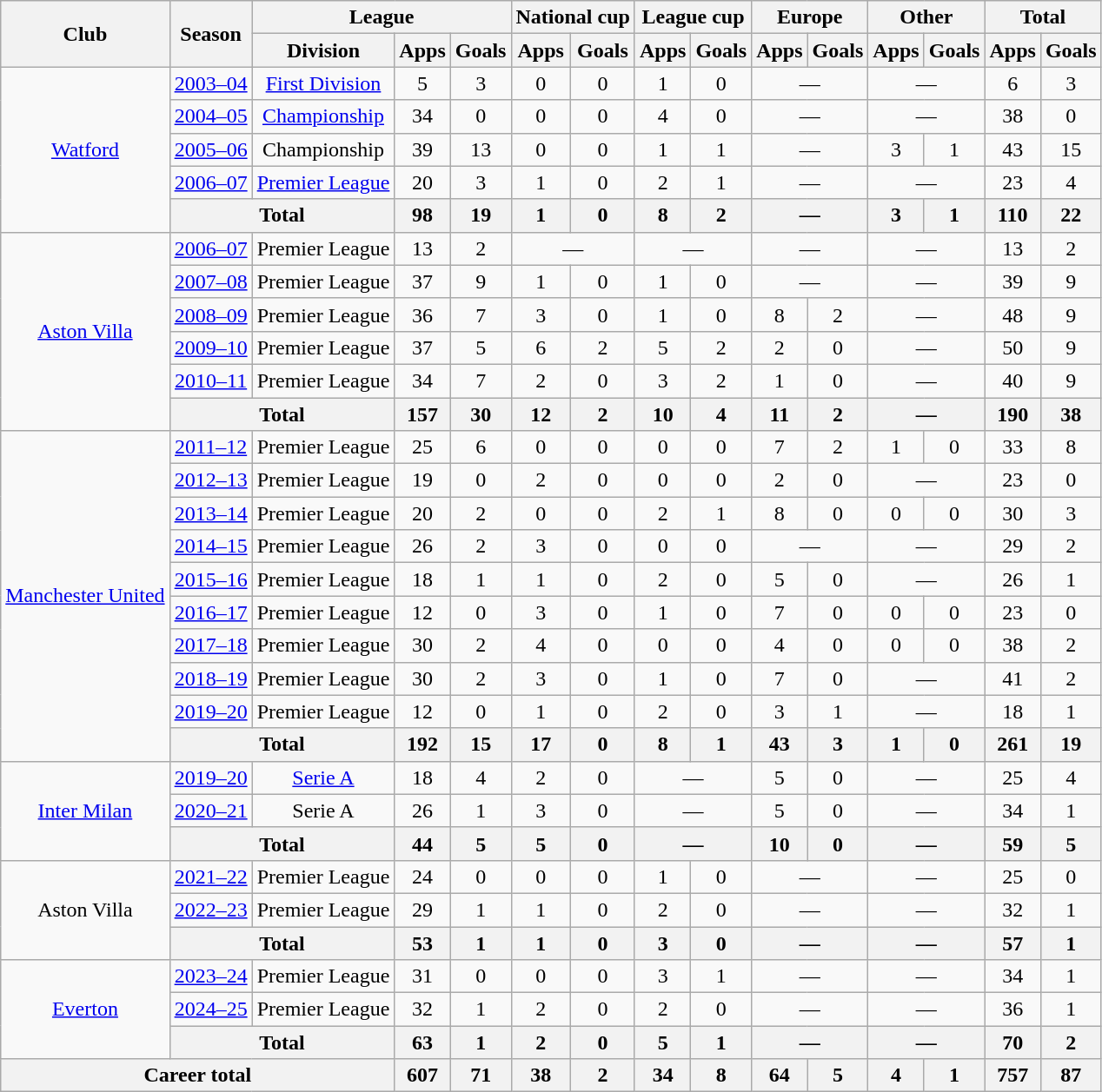<table class=wikitable style=text-align:center>
<tr>
<th rowspan=2>Club</th>
<th rowspan=2>Season</th>
<th colspan=3>League</th>
<th colspan=2>National cup</th>
<th colspan=2>League cup</th>
<th colspan=2>Europe</th>
<th colspan=2>Other</th>
<th colspan=2>Total</th>
</tr>
<tr>
<th>Division</th>
<th>Apps</th>
<th>Goals</th>
<th>Apps</th>
<th>Goals</th>
<th>Apps</th>
<th>Goals</th>
<th>Apps</th>
<th>Goals</th>
<th>Apps</th>
<th>Goals</th>
<th>Apps</th>
<th>Goals</th>
</tr>
<tr>
<td rowspan=5><a href='#'>Watford</a></td>
<td><a href='#'>2003–04</a></td>
<td><a href='#'>First Division</a></td>
<td>5</td>
<td>3</td>
<td>0</td>
<td>0</td>
<td>1</td>
<td>0</td>
<td colspan=2>—</td>
<td colspan=2>—</td>
<td>6</td>
<td>3</td>
</tr>
<tr>
<td><a href='#'>2004–05</a></td>
<td><a href='#'>Championship</a></td>
<td>34</td>
<td>0</td>
<td>0</td>
<td>0</td>
<td>4</td>
<td>0</td>
<td colspan=2>—</td>
<td colspan=2>—</td>
<td>38</td>
<td>0</td>
</tr>
<tr>
<td><a href='#'>2005–06</a></td>
<td>Championship</td>
<td>39</td>
<td>13</td>
<td>0</td>
<td>0</td>
<td>1</td>
<td>1</td>
<td colspan=2>—</td>
<td>3</td>
<td>1</td>
<td>43</td>
<td>15</td>
</tr>
<tr>
<td><a href='#'>2006–07</a></td>
<td><a href='#'>Premier League</a></td>
<td>20</td>
<td>3</td>
<td>1</td>
<td>0</td>
<td>2</td>
<td>1</td>
<td colspan=2>—</td>
<td colspan=2>—</td>
<td>23</td>
<td>4</td>
</tr>
<tr>
<th colspan=2>Total</th>
<th>98</th>
<th>19</th>
<th>1</th>
<th>0</th>
<th>8</th>
<th>2</th>
<th colspan=2>—</th>
<th>3</th>
<th>1</th>
<th>110</th>
<th>22</th>
</tr>
<tr>
<td rowspan=6><a href='#'>Aston Villa</a></td>
<td><a href='#'>2006–07</a></td>
<td>Premier League</td>
<td>13</td>
<td>2</td>
<td colspan=2>—</td>
<td colspan=2>—</td>
<td colspan=2>—</td>
<td colspan=2>—</td>
<td>13</td>
<td>2</td>
</tr>
<tr>
<td><a href='#'>2007–08</a></td>
<td>Premier League</td>
<td>37</td>
<td>9</td>
<td>1</td>
<td>0</td>
<td>1</td>
<td>0</td>
<td colspan=2>—</td>
<td colspan=2>—</td>
<td>39</td>
<td>9</td>
</tr>
<tr>
<td><a href='#'>2008–09</a></td>
<td>Premier League</td>
<td>36</td>
<td>7</td>
<td>3</td>
<td>0</td>
<td>1</td>
<td>0</td>
<td>8</td>
<td>2</td>
<td colspan=2>—</td>
<td>48</td>
<td>9</td>
</tr>
<tr>
<td><a href='#'>2009–10</a></td>
<td>Premier League</td>
<td>37</td>
<td>5</td>
<td>6</td>
<td>2</td>
<td>5</td>
<td>2</td>
<td>2</td>
<td>0</td>
<td colspan=2>—</td>
<td>50</td>
<td>9</td>
</tr>
<tr>
<td><a href='#'>2010–11</a></td>
<td>Premier League</td>
<td>34</td>
<td>7</td>
<td>2</td>
<td>0</td>
<td>3</td>
<td>2</td>
<td>1</td>
<td>0</td>
<td colspan=2>—</td>
<td>40</td>
<td>9</td>
</tr>
<tr>
<th colspan=2>Total</th>
<th>157</th>
<th>30</th>
<th>12</th>
<th>2</th>
<th>10</th>
<th>4</th>
<th>11</th>
<th>2</th>
<th colspan=2>—</th>
<th>190</th>
<th>38</th>
</tr>
<tr>
<td rowspan=10><a href='#'>Manchester United</a></td>
<td><a href='#'>2011–12</a></td>
<td>Premier League</td>
<td>25</td>
<td>6</td>
<td>0</td>
<td>0</td>
<td>0</td>
<td>0</td>
<td>7</td>
<td>2</td>
<td>1</td>
<td>0</td>
<td>33</td>
<td>8</td>
</tr>
<tr>
<td><a href='#'>2012–13</a></td>
<td>Premier League</td>
<td>19</td>
<td>0</td>
<td>2</td>
<td>0</td>
<td>0</td>
<td>0</td>
<td>2</td>
<td>0</td>
<td colspan=2>—</td>
<td>23</td>
<td>0</td>
</tr>
<tr>
<td><a href='#'>2013–14</a></td>
<td>Premier League</td>
<td>20</td>
<td>2</td>
<td>0</td>
<td>0</td>
<td>2</td>
<td>1</td>
<td>8</td>
<td>0</td>
<td>0</td>
<td>0</td>
<td>30</td>
<td>3</td>
</tr>
<tr>
<td><a href='#'>2014–15</a></td>
<td>Premier League</td>
<td>26</td>
<td>2</td>
<td>3</td>
<td>0</td>
<td>0</td>
<td>0</td>
<td colspan=2>—</td>
<td colspan=2>—</td>
<td>29</td>
<td>2</td>
</tr>
<tr>
<td><a href='#'>2015–16</a></td>
<td>Premier League</td>
<td>18</td>
<td>1</td>
<td>1</td>
<td>0</td>
<td>2</td>
<td>0</td>
<td>5</td>
<td>0</td>
<td colspan=2>—</td>
<td>26</td>
<td>1</td>
</tr>
<tr>
<td><a href='#'>2016–17</a></td>
<td>Premier League</td>
<td>12</td>
<td>0</td>
<td>3</td>
<td>0</td>
<td>1</td>
<td>0</td>
<td>7</td>
<td>0</td>
<td>0</td>
<td>0</td>
<td>23</td>
<td>0</td>
</tr>
<tr>
<td><a href='#'>2017–18</a></td>
<td>Premier League</td>
<td>30</td>
<td>2</td>
<td>4</td>
<td>0</td>
<td>0</td>
<td>0</td>
<td>4</td>
<td>0</td>
<td>0</td>
<td>0</td>
<td>38</td>
<td>2</td>
</tr>
<tr>
<td><a href='#'>2018–19</a></td>
<td>Premier League</td>
<td>30</td>
<td>2</td>
<td>3</td>
<td>0</td>
<td>1</td>
<td>0</td>
<td>7</td>
<td>0</td>
<td colspan=2>—</td>
<td>41</td>
<td>2</td>
</tr>
<tr>
<td><a href='#'>2019–20</a></td>
<td>Premier League</td>
<td>12</td>
<td>0</td>
<td>1</td>
<td>0</td>
<td>2</td>
<td>0</td>
<td>3</td>
<td>1</td>
<td colspan=2>—</td>
<td>18</td>
<td>1</td>
</tr>
<tr>
<th colspan=2>Total</th>
<th>192</th>
<th>15</th>
<th>17</th>
<th>0</th>
<th>8</th>
<th>1</th>
<th>43</th>
<th>3</th>
<th>1</th>
<th>0</th>
<th>261</th>
<th>19</th>
</tr>
<tr>
<td rowspan=3><a href='#'>Inter Milan</a></td>
<td><a href='#'>2019–20</a></td>
<td><a href='#'>Serie A</a></td>
<td>18</td>
<td>4</td>
<td>2</td>
<td>0</td>
<td colspan=2>—</td>
<td>5</td>
<td>0</td>
<td colspan=2>—</td>
<td>25</td>
<td>4</td>
</tr>
<tr>
<td><a href='#'>2020–21</a></td>
<td>Serie A</td>
<td>26</td>
<td>1</td>
<td>3</td>
<td>0</td>
<td colspan=2>—</td>
<td>5</td>
<td>0</td>
<td colspan=2>—</td>
<td>34</td>
<td>1</td>
</tr>
<tr>
<th colspan=2>Total</th>
<th>44</th>
<th>5</th>
<th>5</th>
<th>0</th>
<th colspan=2>—</th>
<th>10</th>
<th>0</th>
<th colspan=2>—</th>
<th>59</th>
<th>5</th>
</tr>
<tr>
<td rowspan=3>Aston Villa</td>
<td><a href='#'>2021–22</a></td>
<td>Premier League</td>
<td>24</td>
<td>0</td>
<td>0</td>
<td>0</td>
<td>1</td>
<td>0</td>
<td colspan=2>—</td>
<td colspan=2>—</td>
<td>25</td>
<td>0</td>
</tr>
<tr>
<td><a href='#'>2022–23</a></td>
<td>Premier League</td>
<td>29</td>
<td>1</td>
<td>1</td>
<td>0</td>
<td>2</td>
<td>0</td>
<td colspan=2>—</td>
<td colspan=2>—</td>
<td>32</td>
<td>1</td>
</tr>
<tr>
<th colspan=2>Total</th>
<th>53</th>
<th>1</th>
<th>1</th>
<th>0</th>
<th>3</th>
<th>0</th>
<th colspan=2>—</th>
<th colspan=2>—</th>
<th>57</th>
<th>1</th>
</tr>
<tr>
<td rowspan=3><a href='#'>Everton</a></td>
<td><a href='#'>2023–24</a></td>
<td>Premier League</td>
<td>31</td>
<td>0</td>
<td>0</td>
<td>0</td>
<td>3</td>
<td>1</td>
<td colspan=2>—</td>
<td colspan=2>—</td>
<td>34</td>
<td>1</td>
</tr>
<tr>
<td><a href='#'>2024–25</a></td>
<td>Premier League</td>
<td>32</td>
<td>1</td>
<td>2</td>
<td>0</td>
<td>2</td>
<td>0</td>
<td colspan=2>—</td>
<td colspan=2>—</td>
<td>36</td>
<td>1</td>
</tr>
<tr>
<th colspan=2>Total</th>
<th>63</th>
<th>1</th>
<th>2</th>
<th>0</th>
<th>5</th>
<th>1</th>
<th colspan=2>—</th>
<th colspan=2>—</th>
<th>70</th>
<th>2</th>
</tr>
<tr>
<th colspan=3>Career total</th>
<th>607</th>
<th>71</th>
<th>38</th>
<th>2</th>
<th>34</th>
<th>8</th>
<th>64</th>
<th>5</th>
<th>4</th>
<th>1</th>
<th>757</th>
<th>87</th>
</tr>
</table>
